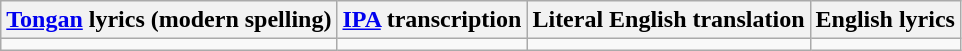<table class="wikitable">
<tr>
<th><a href='#'>Tongan</a> lyrics (modern spelling)</th>
<th><a href='#'>IPA</a> transcription</th>
<th>Literal English translation</th>
<th>English lyrics</th>
</tr>
<tr style="vertical-align:top; white-space:nowrap;">
<td></td>
<td></td>
<td></td>
<td></td>
</tr>
</table>
